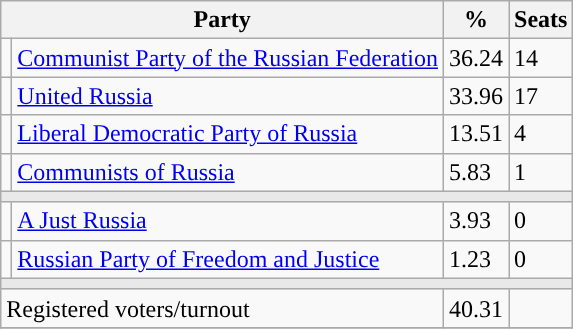<table class="wikitable">
<tr>
<th colspan=2>Party</th>
<th>%</th>
<th>Seats</th>
</tr>
<tr>
<td style="background:"></td>
<td><a href='#'>Communist Party of the Russian Federation</a></td>
<td>36.24</td>
<td>14</td>
</tr>
<tr>
<td style="background:"></td>
<td><a href='#'>United Russia</a></td>
<td>33.96</td>
<td>17</td>
</tr>
<tr>
<td style="background:"></td>
<td><a href='#'>Liberal Democratic Party of Russia</a></td>
<td>13.51</td>
<td>4</td>
</tr>
<tr>
<td style="background:"></td>
<td><a href='#'>Communists of Russia</a></td>
<td>5.83</td>
<td>1</td>
</tr>
<tr>
<td colspan=4 style="background:#E9E9E9;"></td>
</tr>
<tr>
<td style="background:"></td>
<td><a href='#'>A Just Russia</a></td>
<td>3.93</td>
<td>0</td>
</tr>
<tr>
<td style="background:"></td>
<td><a href='#'>Russian Party of Freedom and Justice</a></td>
<td>1.23</td>
<td>0</td>
</tr>
<tr>
<td colspan=4 style="background:#E9E9E9;"></td>
</tr>
<tr>
<td align=left colspan=2>Registered voters/turnout</td>
<td>40.31</td>
<td></td>
</tr>
<tr>
</tr>
</table>
